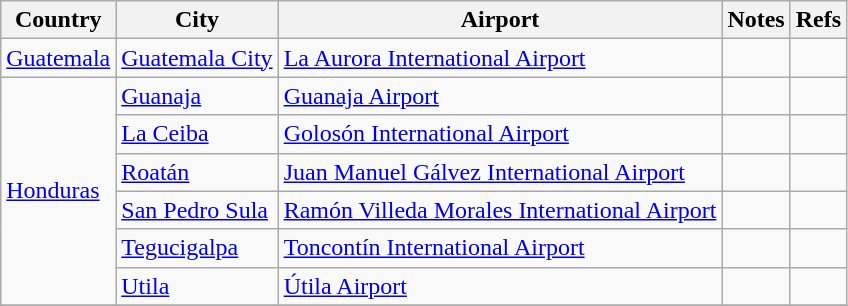<table class="wikitable sortable">
<tr>
<th>Country</th>
<th>City</th>
<th>Airport</th>
<th>Notes</th>
<th class=unsortable>Refs</th>
</tr>
<tr>
<td><a href='#'>Guatemala</a></td>
<td><a href='#'>Guatemala City</a></td>
<td><a href='#'>La Aurora International Airport</a></td>
<td></td>
<td></td>
</tr>
<tr>
<td rowspan=6><a href='#'>Honduras</a></td>
<td><a href='#'>Guanaja</a></td>
<td><a href='#'>Guanaja Airport</a></td>
<td></td>
<td></td>
</tr>
<tr>
<td><a href='#'>La Ceiba</a></td>
<td><a href='#'>Golosón International Airport</a></td>
<td></td>
<td></td>
</tr>
<tr>
<td><a href='#'>Roatán</a></td>
<td><a href='#'>Juan Manuel Gálvez International Airport</a></td>
<td></td>
<td></td>
</tr>
<tr>
<td><a href='#'>San Pedro Sula</a></td>
<td><a href='#'>Ramón Villeda Morales International Airport</a></td>
<td></td>
<td></td>
</tr>
<tr>
<td><a href='#'>Tegucigalpa</a></td>
<td><a href='#'>Toncontín International Airport</a></td>
<td></td>
<td></td>
</tr>
<tr>
<td><a href='#'>Utila</a></td>
<td><a href='#'>Útila Airport</a></td>
<td></td>
<td></td>
</tr>
<tr>
</tr>
</table>
